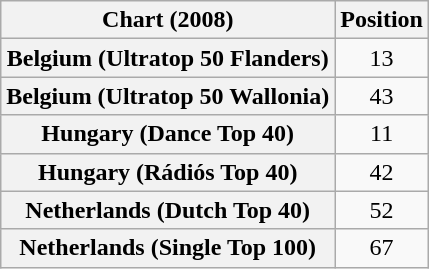<table class="wikitable sortable plainrowheaders" style="text-align:center">
<tr>
<th>Chart (2008)</th>
<th>Position</th>
</tr>
<tr>
<th scope="row">Belgium (Ultratop 50 Flanders)</th>
<td>13</td>
</tr>
<tr>
<th scope="row">Belgium (Ultratop 50 Wallonia)</th>
<td>43</td>
</tr>
<tr>
<th scope="row">Hungary (Dance Top 40)</th>
<td>11</td>
</tr>
<tr>
<th scope="row">Hungary (Rádiós Top 40)</th>
<td>42</td>
</tr>
<tr>
<th scope="row">Netherlands (Dutch Top 40)</th>
<td>52</td>
</tr>
<tr>
<th scope="row">Netherlands (Single Top 100)</th>
<td>67</td>
</tr>
</table>
